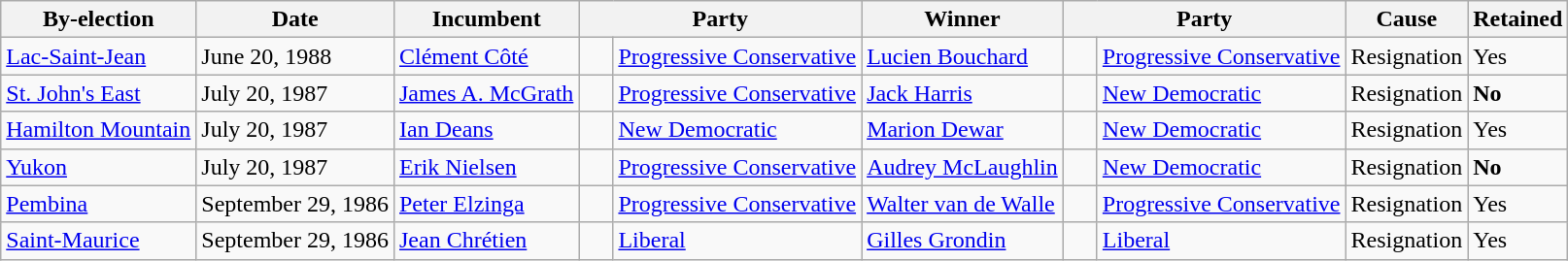<table class="wikitable">
<tr>
<th>By-election</th>
<th>Date</th>
<th>Incumbent</th>
<th colspan=2>Party</th>
<th>Winner</th>
<th colspan=2>Party</th>
<th>Cause</th>
<th>Retained</th>
</tr>
<tr>
<td><a href='#'>Lac-Saint-Jean</a></td>
<td>June 20, 1988</td>
<td><a href='#'>Clément Côté</a></td>
<td>    </td>
<td><a href='#'>Progressive Conservative</a></td>
<td><a href='#'>Lucien Bouchard</a></td>
<td>    </td>
<td><a href='#'>Progressive Conservative</a></td>
<td>Resignation</td>
<td>Yes</td>
</tr>
<tr>
<td><a href='#'>St. John's East</a></td>
<td>July 20, 1987</td>
<td><a href='#'>James A. McGrath</a></td>
<td>    </td>
<td><a href='#'>Progressive Conservative</a></td>
<td><a href='#'>Jack Harris</a></td>
<td>    </td>
<td><a href='#'>New Democratic</a></td>
<td>Resignation</td>
<td><strong>No</strong></td>
</tr>
<tr>
<td><a href='#'>Hamilton Mountain</a></td>
<td>July 20, 1987</td>
<td><a href='#'>Ian Deans</a></td>
<td>    </td>
<td><a href='#'>New Democratic</a></td>
<td><a href='#'>Marion Dewar</a></td>
<td>    </td>
<td><a href='#'>New Democratic</a></td>
<td>Resignation</td>
<td>Yes</td>
</tr>
<tr>
<td><a href='#'>Yukon</a></td>
<td>July 20, 1987</td>
<td><a href='#'>Erik Nielsen</a></td>
<td>    </td>
<td><a href='#'>Progressive Conservative</a></td>
<td><a href='#'>Audrey McLaughlin</a></td>
<td>    </td>
<td><a href='#'>New Democratic</a></td>
<td>Resignation</td>
<td><strong>No</strong></td>
</tr>
<tr>
<td><a href='#'>Pembina</a></td>
<td>September 29, 1986</td>
<td><a href='#'>Peter Elzinga</a></td>
<td>    </td>
<td><a href='#'>Progressive Conservative</a></td>
<td><a href='#'>Walter van de Walle</a></td>
<td>    </td>
<td><a href='#'>Progressive Conservative</a></td>
<td>Resignation</td>
<td>Yes</td>
</tr>
<tr>
<td><a href='#'>Saint-Maurice</a></td>
<td>September 29, 1986</td>
<td><a href='#'>Jean Chrétien</a></td>
<td>    </td>
<td><a href='#'>Liberal</a></td>
<td><a href='#'>Gilles Grondin</a></td>
<td>    </td>
<td><a href='#'>Liberal</a></td>
<td>Resignation</td>
<td>Yes</td>
</tr>
</table>
